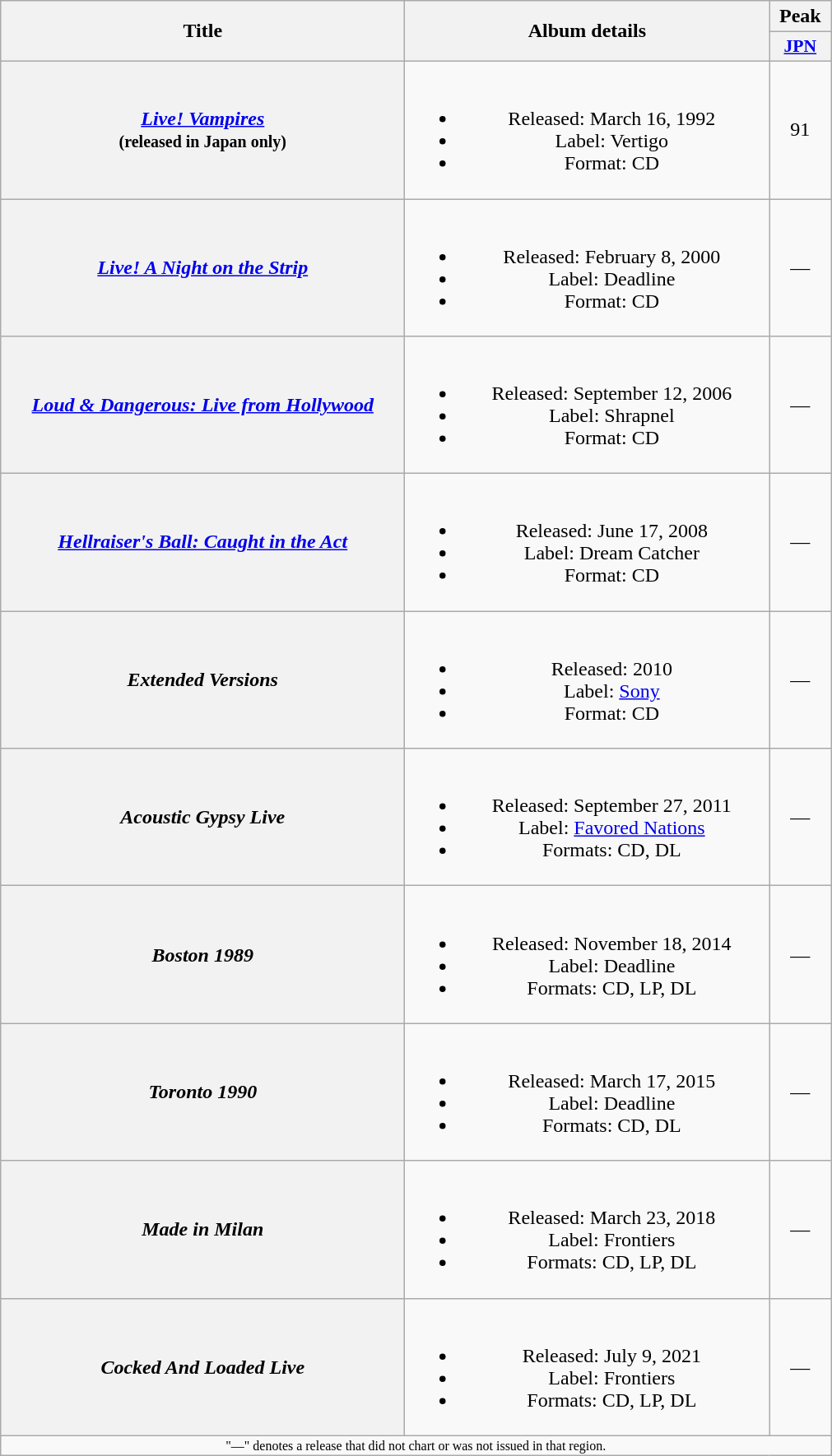<table class="wikitable plainrowheaders" style="text-align:center;">
<tr>
<th scope="col" rowspan="2" style="width:20em;">Title</th>
<th scope="col" rowspan="2" style="width:18em;">Album details</th>
<th scope="col" colspan="1">Peak</th>
</tr>
<tr>
<th scope="col" style="width:3em;font-size:90%;"><a href='#'>JPN</a><br></th>
</tr>
<tr>
<th scope="row"><em><a href='#'>Live! Vampires</a></em><br><small>(released in Japan only)</small></th>
<td><br><ul><li>Released: March 16, 1992</li><li>Label: Vertigo</li><li>Format: CD</li></ul></td>
<td>91</td>
</tr>
<tr>
<th scope="row"><em><a href='#'>Live! A Night on the Strip</a></em></th>
<td><br><ul><li>Released: February 8, 2000</li><li>Label: Deadline</li><li>Format: CD</li></ul></td>
<td>—</td>
</tr>
<tr>
<th scope="row"><em><a href='#'>Loud & Dangerous: Live from Hollywood</a></em></th>
<td><br><ul><li>Released: September 12, 2006</li><li>Label: Shrapnel</li><li>Format: CD</li></ul></td>
<td>—</td>
</tr>
<tr>
<th scope="row"><em><a href='#'>Hellraiser's Ball: Caught in the Act</a></em></th>
<td><br><ul><li>Released: June 17, 2008</li><li>Label: Dream Catcher</li><li>Format: CD</li></ul></td>
<td>—</td>
</tr>
<tr>
<th scope="row"><em>Extended Versions</em></th>
<td><br><ul><li>Released: 2010</li><li>Label: <a href='#'>Sony</a></li><li>Format: CD</li></ul></td>
<td>—</td>
</tr>
<tr>
<th scope="row"><em>Acoustic Gypsy Live</em></th>
<td><br><ul><li>Released: September 27, 2011</li><li>Label: <a href='#'>Favored Nations</a></li><li>Formats: CD, DL</li></ul></td>
<td>—</td>
</tr>
<tr>
<th scope="row"><em>Boston 1989</em></th>
<td><br><ul><li>Released: November 18, 2014</li><li>Label: Deadline</li><li>Formats: CD, LP, DL</li></ul></td>
<td>—</td>
</tr>
<tr>
<th scope="row"><em>Toronto 1990</em></th>
<td><br><ul><li>Released: March 17, 2015</li><li>Label: Deadline</li><li>Formats: CD, DL</li></ul></td>
<td>—</td>
</tr>
<tr>
<th scope="row"><em>Made in Milan</em></th>
<td><br><ul><li>Released: March 23, 2018</li><li>Label: Frontiers</li><li>Formats: CD, LP, DL</li></ul></td>
<td>—</td>
</tr>
<tr>
<th scope="row"><em>Cocked And Loaded Live</em></th>
<td><br><ul><li>Released: July 9, 2021</li><li>Label: Frontiers</li><li>Formats: CD, LP, DL</li></ul></td>
<td>—</td>
</tr>
<tr>
<td align="center" colspan="3" style="font-size: 8pt">"—" denotes a release that did not chart or was not issued in that region.</td>
</tr>
</table>
